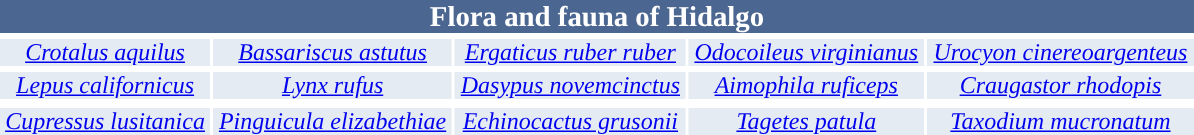<table class="toc" cellpadding=0 cellspacing=2 width=800px style="float:center; margin: 0.5em 0.5em 0.5em 1em; padding: 0.5e">
<tr>
<td colspan=8 style="background:#4b6791; color:white; font-size:120%" align=center bgcolor="green"><strong>Flora and fauna of Hidalgo</strong></td>
</tr>
<tr>
<td align=center valign=center bgcolor="#f9f9f9"></td>
<td align=center valign=center bgcolor="#f9f9f9"></td>
<td align=center valign=center bgcolor="#f9f9f9"></td>
<td align=center valign=center bgcolor="#f9f9f9"></td>
<td align=center valign=center bgcolor="#f9f9f9"></td>
</tr>
<tr>
<td style="background:#e5ebf2;" align=center><em><a href='#'>Crotalus aquilus</a></em></td>
<td style="background:#e5ebf2;" align=center><em><a href='#'>Bassariscus astutus</a></em></td>
<td style="background:#e5ebf2;" align=center><em><a href='#'>Ergaticus ruber ruber</a></em></td>
<td style="background:#e5ebf2;" align=center><em><a href='#'>Odocoileus virginianus</a></em></td>
<td style="background:#e5ebf2;" align=center><em><a href='#'>Urocyon cinereoargenteus</a></em></td>
</tr>
<tr>
<td align=center valign=center bgcolor="#f9f9f9"></td>
<td align=center valign=center bgcolor="#f9f9f9"></td>
<td align=center valign=center bgcolor="#f9f9f9"></td>
<td align=center valign=center bgcolor="#f9f9f9"></td>
<td align=center valign=center bgcolor="#f9f9f9"></td>
</tr>
<tr>
<td style="background:#e5ebf2;" align=center><em><a href='#'>Lepus californicus</a></em></td>
<td style="background:#e5ebf2;" align=center><em><a href='#'>Lynx rufus</a></em></td>
<td style="background:#e5ebf2;" align=center><em><a href='#'>Dasypus novemcinctus</a></em></td>
<td style="background:#e5ebf2;" align=center><em><a href='#'>Aimophila ruficeps</a></em></td>
<td style="background:#e5ebf2;" align=center><em><a href='#'>Craugastor rhodopis</a></em></td>
</tr>
<tr>
</tr>
<tr>
<td align=center valign=center bgcolor="#f9f9f9"></td>
<td align=center valign=center bgcolor="#f9f9f9"></td>
<td align=center valign=center bgcolor="#f9f9f9"></td>
<td align=center valign=center bgcolor="#f9f9f9"></td>
<td align=center valign=center bgcolor="#f9f9f9"></td>
</tr>
<tr>
<td style="background:#e5ebf2;" align=center><em><a href='#'>Cupressus lusitanica</a></em></td>
<td style="background:#e5ebf2;" align=center><em><a href='#'>Pinguicula elizabethiae</a></em></td>
<td style="background:#e5ebf2;" align=center><em><a href='#'>Echinocactus grusonii</a></em></td>
<td style="background:#e5ebf2;" align=center><em><a href='#'>Tagetes patula</a></em></td>
<td style="background:#e5ebf2;" align=center><em><a href='#'>Taxodium mucronatum</a></em></td>
</tr>
<tr>
</tr>
</table>
